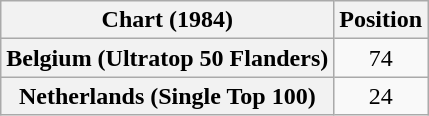<table class="wikitable sortable plainrowheaders" style="text-align:center">
<tr>
<th scope="col">Chart (1984)</th>
<th scope="col">Position</th>
</tr>
<tr>
<th scope="row">Belgium (Ultratop 50 Flanders)</th>
<td>74</td>
</tr>
<tr>
<th scope="row">Netherlands (Single Top 100)</th>
<td>24</td>
</tr>
</table>
